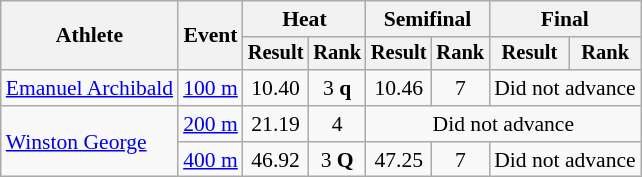<table class="wikitable" style="font-size:90%">
<tr>
<th rowspan=2>Athlete</th>
<th rowspan=2>Event</th>
<th colspan=2>Heat</th>
<th colspan=2>Semifinal</th>
<th colspan=2>Final</th>
</tr>
<tr style="font-size:95%">
<th>Result</th>
<th>Rank</th>
<th>Result</th>
<th>Rank</th>
<th>Result</th>
<th>Rank</th>
</tr>
<tr align=center>
<td align=left><a href='#'>Emanuel Archibald</a></td>
<td align=left><a href='#'>100 m</a></td>
<td>10.40</td>
<td>3 <strong>q</strong></td>
<td>10.46</td>
<td>7</td>
<td colspan=2>Did not advance</td>
</tr>
<tr align=center>
<td align=left rowspan=2><a href='#'>Winston George</a></td>
<td align=left><a href='#'>200 m</a></td>
<td>21.19</td>
<td>4</td>
<td colspan=4>Did not advance</td>
</tr>
<tr align=center>
<td align=left><a href='#'>400 m</a></td>
<td>46.92</td>
<td>3 <strong>Q</strong></td>
<td>47.25</td>
<td>7</td>
<td colspan=2>Did not advance</td>
</tr>
</table>
